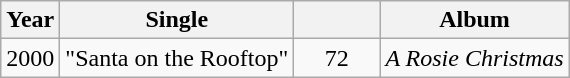<table class="wikitable">
<tr>
<th>Year</th>
<th>Single</th>
<th style="width:50px;"></th>
<th>Album</th>
</tr>
<tr>
<td>2000</td>
<td>"Santa on the Rooftop" </td>
<td style="text-align:center;">72</td>
<td><em>A Rosie Christmas</em></td>
</tr>
</table>
